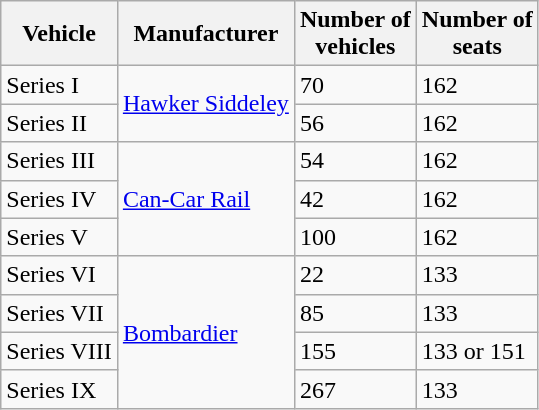<table class="wikitable">
<tr>
<th>Vehicle</th>
<th>Manufacturer</th>
<th>Number of <br>vehicles</th>
<th>Number of <br>seats</th>
</tr>
<tr>
<td>Series I</td>
<td rowspan="2"><a href='#'>Hawker Siddeley</a></td>
<td>70</td>
<td>162</td>
</tr>
<tr>
<td>Series II</td>
<td>56</td>
<td>162</td>
</tr>
<tr>
<td>Series III</td>
<td rowspan="3"><a href='#'>Can-Car Rail</a></td>
<td>54</td>
<td>162</td>
</tr>
<tr>
<td>Series IV</td>
<td>42</td>
<td>162</td>
</tr>
<tr>
<td>Series V</td>
<td>100</td>
<td>162</td>
</tr>
<tr>
<td>Series VI</td>
<td rowspan="4"><a href='#'>Bombardier</a></td>
<td>22</td>
<td>133</td>
</tr>
<tr>
<td>Series VII</td>
<td>85</td>
<td>133</td>
</tr>
<tr>
<td>Series VIII</td>
<td>155</td>
<td>133 or 151</td>
</tr>
<tr>
<td>Series IX</td>
<td>267</td>
<td>133</td>
</tr>
</table>
